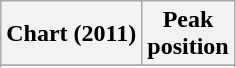<table class="wikitable sortable plainrowheaders" style="text-align:center">
<tr>
<th scope="col">Chart (2011)</th>
<th scope="col">Peak<br> position</th>
</tr>
<tr>
</tr>
<tr>
</tr>
<tr>
</tr>
<tr>
</tr>
</table>
